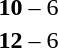<table style="text-align:center">
<tr>
<th width=200></th>
<th width=100></th>
<th width=200></th>
</tr>
<tr>
<td align=right><strong></strong></td>
<td><strong>10</strong> – 6</td>
<td align=left></td>
</tr>
<tr>
<td align=right><strong></strong></td>
<td><strong>12</strong> – 6</td>
<td align=left></td>
</tr>
</table>
